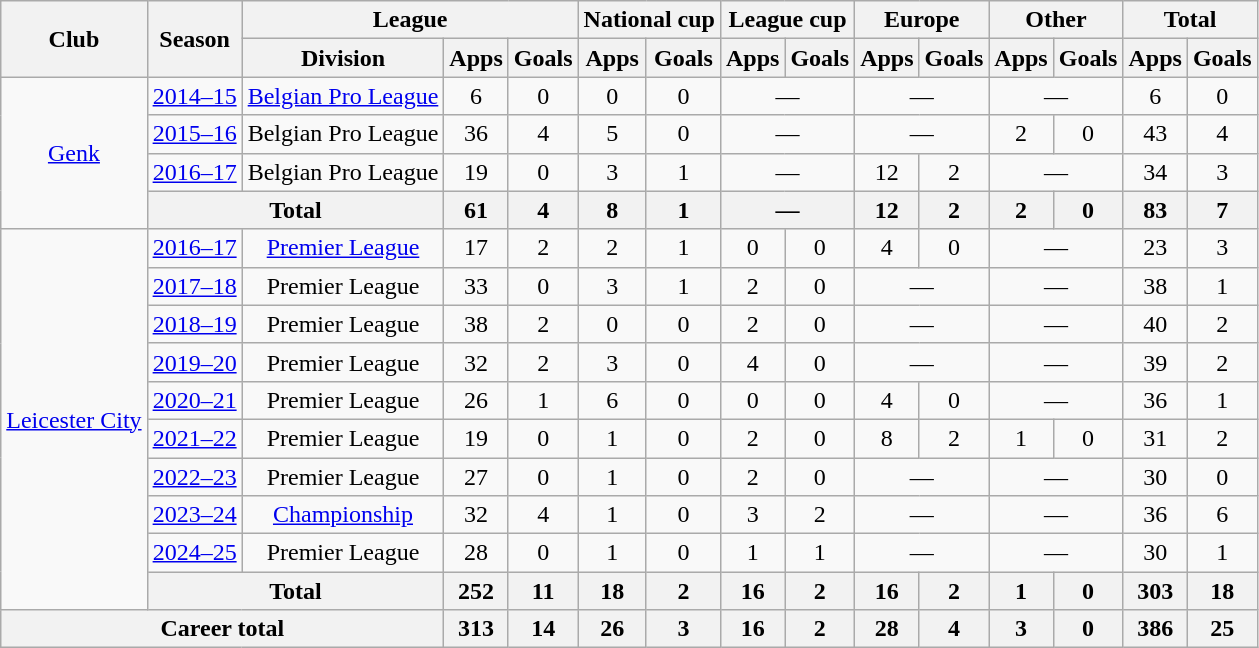<table class="wikitable" style="text-align: center;">
<tr>
<th rowspan="2">Club</th>
<th rowspan="2">Season</th>
<th colspan="3">League</th>
<th colspan="2">National cup</th>
<th colspan="2">League cup</th>
<th colspan="2">Europe</th>
<th colspan="2">Other</th>
<th colspan="2">Total</th>
</tr>
<tr>
<th>Division</th>
<th>Apps</th>
<th>Goals</th>
<th>Apps</th>
<th>Goals</th>
<th>Apps</th>
<th>Goals</th>
<th>Apps</th>
<th>Goals</th>
<th>Apps</th>
<th>Goals</th>
<th>Apps</th>
<th>Goals</th>
</tr>
<tr>
<td rowspan="4"><a href='#'>Genk</a></td>
<td><a href='#'>2014–15</a></td>
<td><a href='#'>Belgian Pro League</a></td>
<td>6</td>
<td>0</td>
<td>0</td>
<td>0</td>
<td colspan="2">—</td>
<td colspan="2">—</td>
<td colspan="2">—</td>
<td>6</td>
<td>0</td>
</tr>
<tr>
<td><a href='#'>2015–16</a></td>
<td>Belgian Pro League</td>
<td>36</td>
<td>4</td>
<td>5</td>
<td>0</td>
<td colspan="2">—</td>
<td colspan="2">—</td>
<td>2</td>
<td>0</td>
<td>43</td>
<td>4</td>
</tr>
<tr>
<td><a href='#'>2016–17</a></td>
<td>Belgian Pro League</td>
<td>19</td>
<td>0</td>
<td>3</td>
<td>1</td>
<td colspan="2">—</td>
<td>12</td>
<td>2</td>
<td colspan="2">—</td>
<td>34</td>
<td>3</td>
</tr>
<tr>
<th colspan="2">Total</th>
<th>61</th>
<th>4</th>
<th>8</th>
<th>1</th>
<th colspan="2">—</th>
<th>12</th>
<th>2</th>
<th>2</th>
<th>0</th>
<th>83</th>
<th>7</th>
</tr>
<tr>
<td rowspan="10"><a href='#'>Leicester City</a></td>
<td><a href='#'>2016–17</a></td>
<td><a href='#'>Premier League</a></td>
<td>17</td>
<td>2</td>
<td>2</td>
<td>1</td>
<td>0</td>
<td>0</td>
<td>4</td>
<td>0</td>
<td colspan="2">—</td>
<td>23</td>
<td>3</td>
</tr>
<tr>
<td><a href='#'>2017–18</a></td>
<td>Premier League</td>
<td>33</td>
<td>0</td>
<td>3</td>
<td>1</td>
<td>2</td>
<td>0</td>
<td colspan="2">—</td>
<td colspan="2">—</td>
<td>38</td>
<td>1</td>
</tr>
<tr>
<td><a href='#'>2018–19</a></td>
<td>Premier League</td>
<td>38</td>
<td>2</td>
<td>0</td>
<td>0</td>
<td>2</td>
<td>0</td>
<td colspan="2">—</td>
<td colspan="2">—</td>
<td>40</td>
<td>2</td>
</tr>
<tr>
<td><a href='#'>2019–20</a></td>
<td>Premier League</td>
<td>32</td>
<td>2</td>
<td>3</td>
<td>0</td>
<td>4</td>
<td>0</td>
<td colspan="2">—</td>
<td colspan="2">—</td>
<td>39</td>
<td>2</td>
</tr>
<tr>
<td><a href='#'>2020–21</a></td>
<td>Premier League</td>
<td>26</td>
<td>1</td>
<td>6</td>
<td>0</td>
<td>0</td>
<td>0</td>
<td>4</td>
<td>0</td>
<td colspan="2">—</td>
<td>36</td>
<td>1</td>
</tr>
<tr>
<td><a href='#'>2021–22</a></td>
<td>Premier League</td>
<td>19</td>
<td>0</td>
<td>1</td>
<td>0</td>
<td>2</td>
<td>0</td>
<td>8</td>
<td>2</td>
<td>1</td>
<td>0</td>
<td>31</td>
<td>2</td>
</tr>
<tr>
<td><a href='#'>2022–23</a></td>
<td>Premier League</td>
<td>27</td>
<td>0</td>
<td>1</td>
<td>0</td>
<td>2</td>
<td>0</td>
<td colspan="2">—</td>
<td colspan="2">—</td>
<td>30</td>
<td>0</td>
</tr>
<tr>
<td><a href='#'>2023–24</a></td>
<td><a href='#'>Championship</a></td>
<td>32</td>
<td>4</td>
<td>1</td>
<td>0</td>
<td>3</td>
<td>2</td>
<td colspan="2">—</td>
<td colspan="2">—</td>
<td>36</td>
<td>6</td>
</tr>
<tr>
<td><a href='#'>2024–25</a></td>
<td>Premier League</td>
<td>28</td>
<td>0</td>
<td>1</td>
<td>0</td>
<td>1</td>
<td>1</td>
<td colspan="2">—</td>
<td colspan="2">—</td>
<td>30</td>
<td>1</td>
</tr>
<tr>
<th colspan="2">Total</th>
<th>252</th>
<th>11</th>
<th>18</th>
<th>2</th>
<th>16</th>
<th>2</th>
<th>16</th>
<th>2</th>
<th>1</th>
<th>0</th>
<th>303</th>
<th>18</th>
</tr>
<tr>
<th colspan="3">Career total</th>
<th>313</th>
<th>14</th>
<th>26</th>
<th>3</th>
<th>16</th>
<th>2</th>
<th>28</th>
<th>4</th>
<th>3</th>
<th>0</th>
<th>386</th>
<th>25</th>
</tr>
</table>
